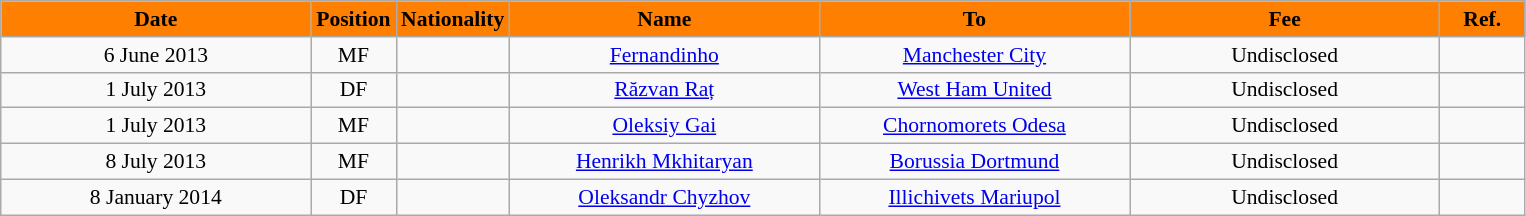<table class="wikitable" style="text-align:center; font-size:90%; ">
<tr>
<th style="background:#FF8000; color:black; width:200px;">Date</th>
<th style="background:#FF8000; color:black; width:50px;">Position</th>
<th style="background:#FF8000; color:black; width:50px;">Nationality</th>
<th style="background:#FF8000; color:black; width:200px;">Name</th>
<th style="background:#FF8000; color:black; width:200px;">To</th>
<th style="background:#FF8000; color:black; width:200px;">Fee</th>
<th style="background:#FF8000; color:black; width:50px;">Ref.</th>
</tr>
<tr>
<td>6 June 2013</td>
<td>MF</td>
<td></td>
<td><a href='#'>Fernandinho</a></td>
<td><a href='#'>Manchester City</a></td>
<td>Undisclosed</td>
<td></td>
</tr>
<tr>
<td>1 July 2013</td>
<td>DF</td>
<td></td>
<td><a href='#'>Răzvan Raț</a></td>
<td><a href='#'>West Ham United</a></td>
<td>Undisclosed</td>
<td></td>
</tr>
<tr>
<td>1 July 2013</td>
<td>MF</td>
<td></td>
<td><a href='#'>Oleksiy Gai</a></td>
<td><a href='#'>Chornomorets Odesa</a></td>
<td>Undisclosed</td>
<td></td>
</tr>
<tr>
<td>8 July 2013</td>
<td>MF</td>
<td></td>
<td><a href='#'>Henrikh Mkhitaryan</a></td>
<td><a href='#'>Borussia Dortmund</a></td>
<td>Undisclosed</td>
<td></td>
</tr>
<tr>
<td>8 January 2014</td>
<td>DF</td>
<td></td>
<td><a href='#'>Oleksandr Chyzhov</a></td>
<td><a href='#'>Illichivets Mariupol</a></td>
<td>Undisclosed</td>
<td></td>
</tr>
</table>
